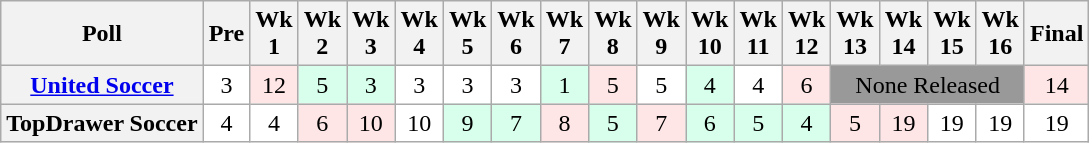<table class="wikitable" style="white-space:nowrap;text-align:center;">
<tr>
<th>Poll</th>
<th>Pre</th>
<th>Wk<br>1</th>
<th>Wk<br>2</th>
<th>Wk<br>3</th>
<th>Wk<br>4</th>
<th>Wk<br>5</th>
<th>Wk<br>6</th>
<th>Wk<br>7</th>
<th>Wk<br>8</th>
<th>Wk<br>9</th>
<th>Wk<br>10</th>
<th>Wk<br>11</th>
<th>Wk<br>12</th>
<th>Wk<br>13</th>
<th>Wk<br>14</th>
<th>Wk<br>15</th>
<th>Wk<br>16</th>
<th>Final<br></th>
</tr>
<tr>
<th><a href='#'>United Soccer</a></th>
<td style="background:#FFFFFF;">3</td>
<td style="background:#FFE6E6;">12</td>
<td style="background:#D8FFEB;">5</td>
<td style="background:#D8FFEB;">3</td>
<td style="background:#FFFFFF;">3</td>
<td style="background:#FFFFFF;">3</td>
<td style="background:#FFFFFF;">3</td>
<td style="background:#D8FFEB;">1</td>
<td style="background:#FFE6E6;">5</td>
<td style="background:#FFFFFF;">5</td>
<td style="background:#D8FFEB;">4</td>
<td style="background:#FFFFFF;">4</td>
<td style="background:#FFE6E6;">6</td>
<td colspan=4 style="background:#999;">None Released</td>
<td style="background:#FFE6E6;">14</td>
</tr>
<tr>
<th>TopDrawer Soccer </th>
<td style="background:#FFFFFF;">4</td>
<td style="background:#FFFFFF;">4</td>
<td style="background:#FFE6E6;">6</td>
<td style="background:#FFE6E6;">10</td>
<td style="background:#FFFFFF;">10</td>
<td style="background:#D8FFEB;">9</td>
<td style="background:#D8FFEB;">7</td>
<td style="background:#FFE6E6;">8</td>
<td style="background:#D8FFEB;">5</td>
<td style="background:#FFE6E6;">7</td>
<td style="background:#D8FFEB;">6</td>
<td style="background:#D8FFEB;">5</td>
<td style="background:#D8FFEB;">4</td>
<td style="background:#FFE6E6;">5</td>
<td style="background:#FFE6E6;">19</td>
<td style="background:#FFFFFF;">19</td>
<td style="background:#FFFFFF;">19</td>
<td style="background:#FFFFFF;">19</td>
</tr>
</table>
